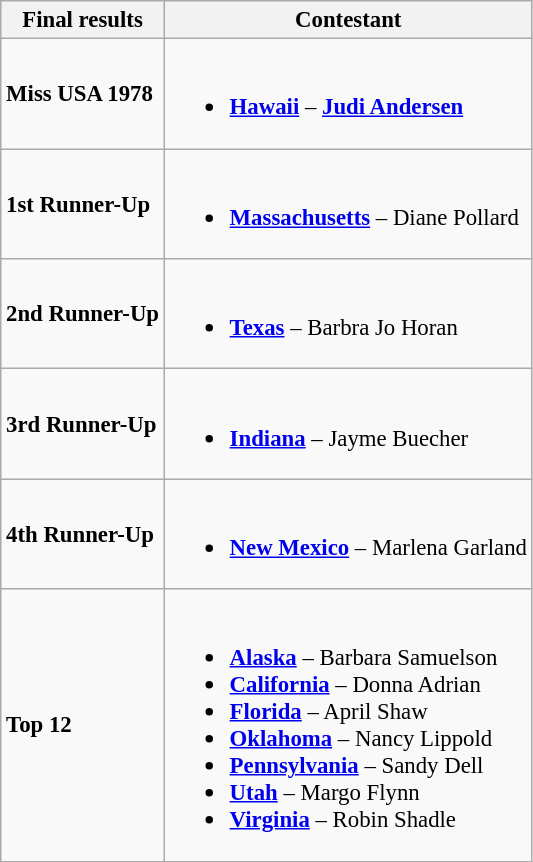<table class="wikitable sortable" style="font-size:95%;">
<tr>
<th>Final results</th>
<th>Contestant</th>
</tr>
<tr>
<td><strong>Miss USA 1978</strong></td>
<td><br><ul><li><strong> <a href='#'>Hawaii</a></strong> – <strong><a href='#'>Judi Andersen</a></strong></li></ul></td>
</tr>
<tr>
<td><strong>1st Runner-Up</strong></td>
<td><br><ul><li><strong> <a href='#'>Massachusetts</a></strong> – Diane Pollard</li></ul></td>
</tr>
<tr>
<td><strong>2nd Runner-Up</strong></td>
<td><br><ul><li><strong> <a href='#'>Texas</a></strong> – Barbra Jo Horan</li></ul></td>
</tr>
<tr>
<td><strong>3rd Runner-Up</strong></td>
<td><br><ul><li><strong> <a href='#'>Indiana</a></strong> – Jayme Buecher</li></ul></td>
</tr>
<tr>
<td><strong>4th Runner-Up</strong></td>
<td><br><ul><li><strong> <a href='#'>New Mexico</a></strong> – Marlena Garland</li></ul></td>
</tr>
<tr>
<td><strong>Top 12</strong></td>
<td><br><ul><li><strong> <a href='#'>Alaska</a></strong> – Barbara Samuelson</li><li><strong> <a href='#'>California</a></strong> – Donna Adrian</li><li><strong> <a href='#'>Florida</a></strong> – April Shaw</li><li><strong> <a href='#'>Oklahoma</a></strong> – Nancy Lippold</li><li><strong> <a href='#'>Pennsylvania</a></strong> – Sandy Dell</li><li><strong> <a href='#'>Utah</a></strong> – Margo Flynn</li><li><strong> <a href='#'>Virginia</a></strong> – Robin Shadle</li></ul></td>
</tr>
</table>
